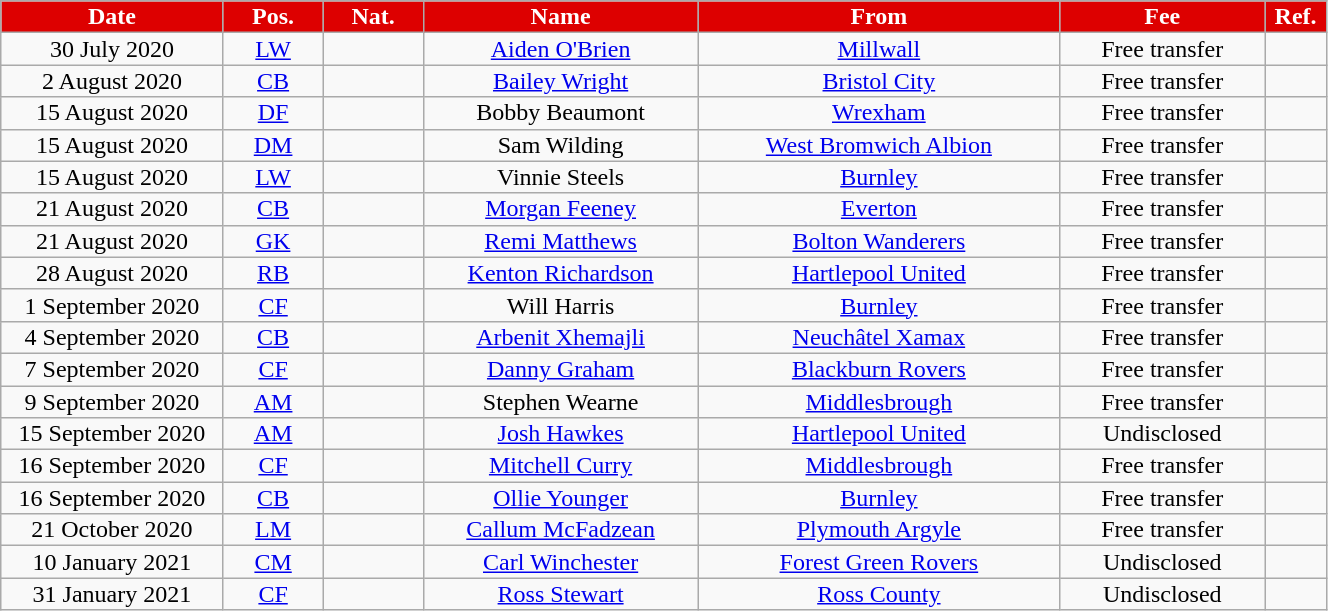<table class="wikitable sortable alternance" style="font-size:100%; text-align:center; line-height:14px; width:70%;">
<tr>
<th style="background:#DD0000;color:#FFFFFF; width:120px;">Date</th>
<th style="background:#DD0000;color:#FFFFFF; width:50px;">Pos.</th>
<th style="background:#DD0000;color:#FFFFFF; width:50px;">Nat.</th>
<th style="background:#DD0000;color:#FFFFFF; width:150px;">Name</th>
<th style="background:#DD0000;color:#FFFFFF; width:200px;">From</th>
<th style="background:#DD0000;color:#FFFFFF; width:110px;">Fee</th>
<th style="background:#DD0000;color:#FFFFFF; width:25px;">Ref.</th>
</tr>
<tr>
<td>30 July 2020</td>
<td><a href='#'>LW</a></td>
<td></td>
<td><a href='#'>Aiden O'Brien</a></td>
<td> <a href='#'>Millwall</a></td>
<td>Free transfer</td>
<td></td>
</tr>
<tr>
<td>2 August 2020</td>
<td><a href='#'>CB</a></td>
<td></td>
<td><a href='#'>Bailey Wright</a></td>
<td> <a href='#'>Bristol City</a></td>
<td>Free transfer</td>
<td></td>
</tr>
<tr>
<td>15 August 2020</td>
<td><a href='#'>DF</a></td>
<td></td>
<td>Bobby Beaumont</td>
<td> <a href='#'>Wrexham</a></td>
<td>Free transfer</td>
<td></td>
</tr>
<tr>
<td>15 August 2020</td>
<td><a href='#'>DM</a></td>
<td></td>
<td>Sam Wilding</td>
<td> <a href='#'>West Bromwich Albion</a></td>
<td>Free transfer</td>
<td></td>
</tr>
<tr>
<td>15 August 2020</td>
<td><a href='#'>LW</a></td>
<td></td>
<td>Vinnie Steels</td>
<td> <a href='#'>Burnley</a></td>
<td>Free transfer</td>
<td></td>
</tr>
<tr>
<td>21 August 2020</td>
<td><a href='#'>CB</a></td>
<td></td>
<td><a href='#'>Morgan Feeney</a></td>
<td> <a href='#'>Everton</a></td>
<td>Free transfer</td>
<td></td>
</tr>
<tr>
<td>21 August 2020</td>
<td><a href='#'>GK</a></td>
<td></td>
<td><a href='#'>Remi Matthews</a></td>
<td> <a href='#'>Bolton Wanderers</a></td>
<td>Free transfer</td>
<td></td>
</tr>
<tr>
<td>28 August 2020</td>
<td><a href='#'>RB</a></td>
<td></td>
<td><a href='#'>Kenton Richardson</a></td>
<td> <a href='#'>Hartlepool United</a></td>
<td>Free transfer</td>
<td></td>
</tr>
<tr>
<td>1 September 2020</td>
<td><a href='#'>CF</a></td>
<td></td>
<td>Will Harris</td>
<td> <a href='#'>Burnley</a></td>
<td>Free transfer</td>
<td></td>
</tr>
<tr>
<td>4 September 2020</td>
<td><a href='#'>CB</a></td>
<td></td>
<td><a href='#'>Arbenit Xhemajli</a></td>
<td> <a href='#'>Neuchâtel Xamax</a></td>
<td>Free transfer</td>
<td></td>
</tr>
<tr>
<td>7 September 2020</td>
<td><a href='#'>CF</a></td>
<td></td>
<td><a href='#'>Danny Graham</a></td>
<td> <a href='#'>Blackburn Rovers</a></td>
<td>Free transfer</td>
<td></td>
</tr>
<tr>
<td>9 September 2020</td>
<td><a href='#'>AM</a></td>
<td></td>
<td>Stephen Wearne</td>
<td> <a href='#'>Middlesbrough</a></td>
<td>Free transfer</td>
<td></td>
</tr>
<tr>
<td>15 September 2020</td>
<td><a href='#'>AM</a></td>
<td></td>
<td><a href='#'>Josh Hawkes</a></td>
<td> <a href='#'>Hartlepool United</a></td>
<td>Undisclosed</td>
<td></td>
</tr>
<tr>
<td>16 September 2020</td>
<td><a href='#'>CF</a></td>
<td></td>
<td><a href='#'>Mitchell Curry</a></td>
<td> <a href='#'>Middlesbrough</a></td>
<td>Free transfer</td>
<td></td>
</tr>
<tr>
<td>16 September 2020</td>
<td><a href='#'>CB</a></td>
<td></td>
<td><a href='#'>Ollie Younger</a></td>
<td> <a href='#'>Burnley</a></td>
<td>Free transfer</td>
<td></td>
</tr>
<tr>
<td>21 October 2020</td>
<td><a href='#'>LM</a></td>
<td></td>
<td><a href='#'>Callum McFadzean</a></td>
<td> <a href='#'>Plymouth Argyle</a></td>
<td>Free transfer</td>
<td></td>
</tr>
<tr>
<td>10 January 2021</td>
<td><a href='#'>CM</a></td>
<td></td>
<td><a href='#'>Carl Winchester</a></td>
<td> <a href='#'>Forest Green Rovers</a></td>
<td>Undisclosed</td>
<td></td>
</tr>
<tr>
<td>31 January 2021</td>
<td><a href='#'>CF</a></td>
<td></td>
<td><a href='#'>Ross Stewart</a></td>
<td> <a href='#'>Ross County</a></td>
<td>Undisclosed</td>
<td></td>
</tr>
</table>
